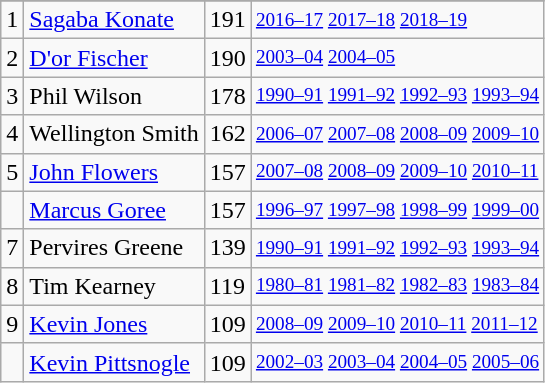<table class="wikitable">
<tr>
</tr>
<tr>
<td>1</td>
<td><a href='#'>Sagaba Konate</a></td>
<td>191</td>
<td style="font-size:80%;"><a href='#'>2016–17</a> <a href='#'>2017–18</a> <a href='#'>2018–19</a></td>
</tr>
<tr>
<td>2</td>
<td><a href='#'>D'or Fischer</a></td>
<td>190</td>
<td style="font-size:80%;"><a href='#'>2003–04</a> <a href='#'>2004–05</a></td>
</tr>
<tr>
<td>3</td>
<td>Phil Wilson</td>
<td>178</td>
<td style="font-size:80%;"><a href='#'>1990–91</a> <a href='#'>1991–92</a> <a href='#'>1992–93</a> <a href='#'>1993–94</a></td>
</tr>
<tr>
<td>4</td>
<td>Wellington Smith</td>
<td>162</td>
<td style="font-size:80%;"><a href='#'>2006–07</a> <a href='#'>2007–08</a> <a href='#'>2008–09</a> <a href='#'>2009–10</a></td>
</tr>
<tr>
<td>5</td>
<td><a href='#'>John Flowers</a></td>
<td>157</td>
<td style="font-size:80%;"><a href='#'>2007–08</a> <a href='#'>2008–09</a> <a href='#'>2009–10</a> <a href='#'>2010–11</a></td>
</tr>
<tr>
<td></td>
<td><a href='#'>Marcus Goree</a></td>
<td>157</td>
<td style="font-size:80%;"><a href='#'>1996–97</a> <a href='#'>1997–98</a> <a href='#'>1998–99</a> <a href='#'>1999–00</a></td>
</tr>
<tr>
<td>7</td>
<td>Pervires Greene</td>
<td>139</td>
<td style="font-size:80%;"><a href='#'>1990–91</a> <a href='#'>1991–92</a> <a href='#'>1992–93</a> <a href='#'>1993–94</a></td>
</tr>
<tr>
<td>8</td>
<td>Tim Kearney</td>
<td>119</td>
<td style="font-size:80%;"><a href='#'>1980–81</a> <a href='#'>1981–82</a> <a href='#'>1982–83</a> <a href='#'>1983–84</a></td>
</tr>
<tr>
<td>9</td>
<td><a href='#'>Kevin Jones</a></td>
<td>109</td>
<td style="font-size:80%;"><a href='#'>2008–09</a> <a href='#'>2009–10</a> <a href='#'>2010–11</a> <a href='#'>2011–12</a></td>
</tr>
<tr>
<td></td>
<td><a href='#'>Kevin Pittsnogle</a></td>
<td>109</td>
<td style="font-size:80%;"><a href='#'>2002–03</a> <a href='#'>2003–04</a> <a href='#'>2004–05</a> <a href='#'>2005–06</a></td>
</tr>
</table>
